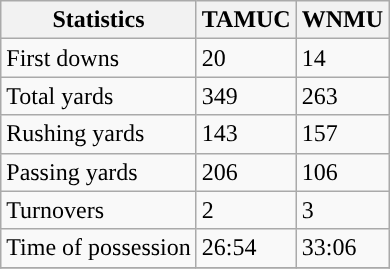<table class="wikitable" style="float: left;">
<tr>
<th>Statistics</th>
<th>TAMUC</th>
<th>WNMU</th>
</tr>
<tr>
<td>First downs</td>
<td>20</td>
<td>14</td>
</tr>
<tr>
<td>Total yards</td>
<td>349</td>
<td>263</td>
</tr>
<tr>
<td>Rushing yards</td>
<td>143</td>
<td>157</td>
</tr>
<tr>
<td>Passing yards</td>
<td>206</td>
<td>106</td>
</tr>
<tr>
<td>Turnovers</td>
<td>2</td>
<td>3</td>
</tr>
<tr>
<td>Time of possession</td>
<td>26:54</td>
<td>33:06</td>
</tr>
<tr>
</tr>
</table>
